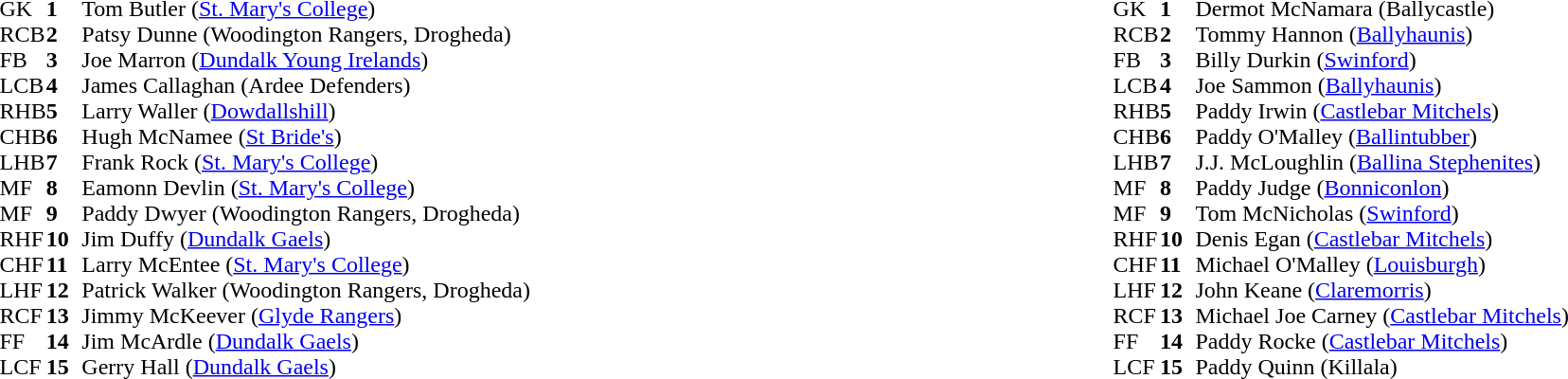<table style="width:100%;">
<tr>
<td style="vertical-align:top; width:50%"><br><table cellspacing="0" cellpadding="0">
<tr>
<th width="25"></th>
<th width="25"></th>
</tr>
<tr>
<td>GK</td>
<td><strong>1</strong></td>
<td>Tom Butler (<a href='#'>St. Mary's College</a>)</td>
</tr>
<tr>
<td>RCB</td>
<td><strong>2</strong></td>
<td>Patsy Dunne (Woodington Rangers, Drogheda)</td>
</tr>
<tr>
<td>FB</td>
<td><strong>3</strong></td>
<td>Joe Marron (<a href='#'>Dundalk Young Irelands</a>)</td>
</tr>
<tr>
<td>LCB</td>
<td><strong>4</strong></td>
<td>James Callaghan (Ardee Defenders)</td>
</tr>
<tr>
<td>RHB</td>
<td><strong>5</strong></td>
<td>Larry Waller (<a href='#'>Dowdallshill</a>)</td>
</tr>
<tr>
<td>CHB</td>
<td><strong>6</strong></td>
<td>Hugh McNamee (<a href='#'>St Bride's</a>)</td>
</tr>
<tr>
<td>LHB</td>
<td><strong>7</strong></td>
<td>Frank Rock (<a href='#'>St. Mary's College</a>)</td>
</tr>
<tr>
<td>MF</td>
<td><strong>8</strong></td>
<td>Eamonn Devlin (<a href='#'>St. Mary's College</a>)</td>
</tr>
<tr>
<td>MF</td>
<td><strong>9</strong></td>
<td>Paddy Dwyer (Woodington Rangers, Drogheda)</td>
</tr>
<tr>
<td>RHF</td>
<td><strong>10</strong></td>
<td>Jim Duffy (<a href='#'>Dundalk Gaels</a>)</td>
</tr>
<tr>
<td>CHF</td>
<td><strong>11</strong></td>
<td>Larry McEntee (<a href='#'>St. Mary's College</a>)</td>
</tr>
<tr>
<td>LHF</td>
<td><strong>12</strong></td>
<td>Patrick Walker (Woodington Rangers, Drogheda)</td>
</tr>
<tr>
<td>RCF</td>
<td><strong>13</strong></td>
<td>Jimmy McKeever (<a href='#'>Glyde Rangers</a>)</td>
</tr>
<tr>
<td>FF</td>
<td><strong>14</strong></td>
<td>Jim McArdle (<a href='#'>Dundalk Gaels</a>)</td>
</tr>
<tr>
<td>LCF</td>
<td><strong>15</strong></td>
<td>Gerry Hall (<a href='#'>Dundalk Gaels</a>)</td>
</tr>
<tr>
</tr>
</table>
</td>
<td style="vertical-align:top; width:50%"><br><table cellspacing="0" cellpadding="0" style="margin:auto">
<tr>
<th width="25"></th>
<th width="25"></th>
</tr>
<tr>
<td>GK</td>
<td><strong>1</strong></td>
<td>Dermot McNamara (Ballycastle)</td>
</tr>
<tr>
<td>RCB</td>
<td><strong>2</strong></td>
<td>Tommy Hannon (<a href='#'>Ballyhaunis</a>)</td>
</tr>
<tr>
<td>FB</td>
<td><strong>3</strong></td>
<td>Billy Durkin (<a href='#'>Swinford</a>)</td>
</tr>
<tr>
<td>LCB</td>
<td><strong>4</strong></td>
<td>Joe Sammon (<a href='#'>Ballyhaunis</a>)</td>
</tr>
<tr>
<td>RHB</td>
<td><strong>5</strong></td>
<td>Paddy Irwin (<a href='#'>Castlebar Mitchels</a>)</td>
</tr>
<tr>
<td>CHB</td>
<td><strong>6</strong></td>
<td>Paddy O'Malley (<a href='#'>Ballintubber</a>)</td>
</tr>
<tr>
<td>LHB</td>
<td><strong>7</strong></td>
<td>J.J. McLoughlin (<a href='#'>Ballina Stephenites</a>)</td>
</tr>
<tr>
<td>MF</td>
<td><strong>8</strong></td>
<td>Paddy Judge (<a href='#'>Bonniconlon</a>)</td>
</tr>
<tr>
<td>MF</td>
<td><strong>9</strong></td>
<td>Tom McNicholas (<a href='#'>Swinford</a>)</td>
</tr>
<tr>
<td>RHF</td>
<td><strong>10</strong></td>
<td>Denis Egan (<a href='#'>Castlebar Mitchels</a>)</td>
</tr>
<tr>
<td>CHF</td>
<td><strong>11</strong></td>
<td>Michael O'Malley (<a href='#'>Louisburgh</a>)</td>
</tr>
<tr>
<td>LHF</td>
<td><strong>12</strong></td>
<td>John Keane (<a href='#'>Claremorris</a>)</td>
</tr>
<tr>
<td>RCF</td>
<td><strong>13</strong></td>
<td>Michael Joe Carney (<a href='#'>Castlebar Mitchels</a>)</td>
</tr>
<tr>
<td>FF</td>
<td><strong>14</strong></td>
<td>Paddy Rocke (<a href='#'>Castlebar Mitchels</a>)</td>
</tr>
<tr>
<td>LCF</td>
<td><strong>15</strong></td>
<td>Paddy Quinn (Killala)</td>
</tr>
<tr>
</tr>
</table>
</td>
</tr>
</table>
